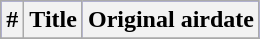<table class="wikitable plainrowheaders">
<tr bgcolor="0000ff">
<th>#</th>
<th>Title</th>
<th>Original airdate</th>
</tr>
<tr>
</tr>
</table>
